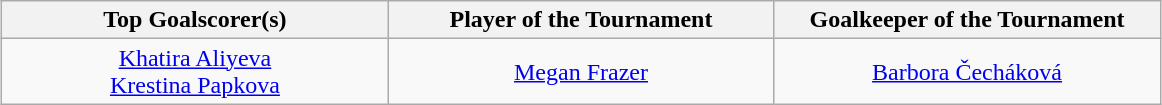<table class=wikitable style="margin:auto; text-align:center">
<tr>
<th style="width: 250px;">Top Goalscorer(s)</th>
<th style="width: 250px;">Player of the Tournament</th>
<th style="width: 250px;">Goalkeeper of the Tournament</th>
</tr>
<tr>
<td> <a href='#'>Khatira Aliyeva</a><br> <a href='#'>Krestina Papkova</a></td>
<td> <a href='#'>Megan Frazer</a></td>
<td> <a href='#'>Barbora Čecháková</a></td>
</tr>
</table>
